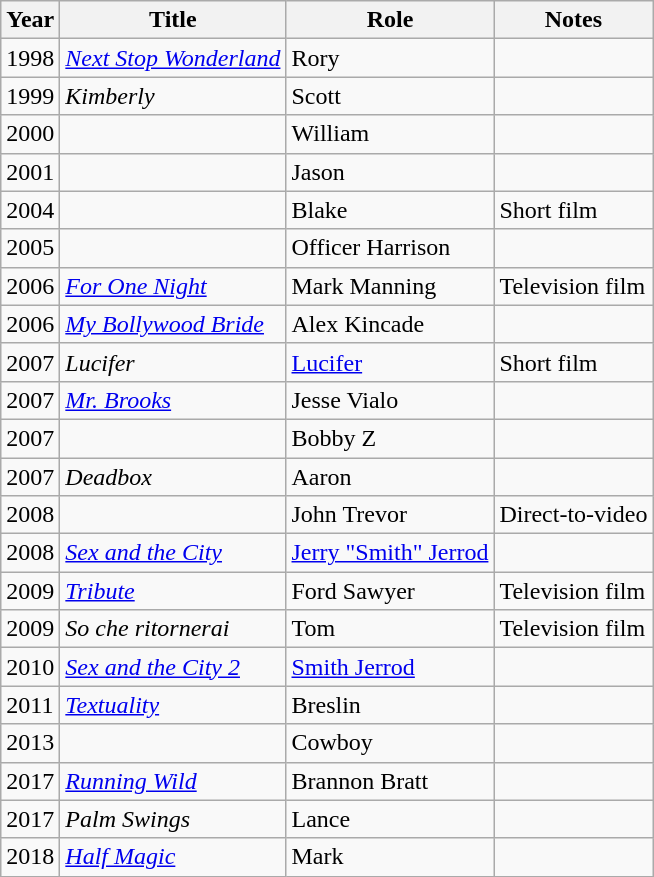<table class="wikitable sortable">
<tr>
<th>Year</th>
<th>Title</th>
<th>Role</th>
<th class="unsortable">Notes</th>
</tr>
<tr>
<td>1998</td>
<td><em><a href='#'>Next Stop Wonderland</a></em></td>
<td>Rory</td>
<td></td>
</tr>
<tr>
<td>1999</td>
<td><em>Kimberly</em></td>
<td>Scott</td>
<td></td>
</tr>
<tr>
<td>2000</td>
<td><em></em></td>
<td>William</td>
<td></td>
</tr>
<tr>
<td>2001</td>
<td><em></em></td>
<td>Jason</td>
<td></td>
</tr>
<tr>
<td>2004</td>
<td><em></em></td>
<td>Blake</td>
<td>Short film</td>
</tr>
<tr>
<td>2005</td>
<td><em></em></td>
<td>Officer Harrison</td>
<td></td>
</tr>
<tr>
<td>2006</td>
<td><em><a href='#'>For One Night</a></em></td>
<td>Mark Manning</td>
<td>Television film</td>
</tr>
<tr>
<td>2006</td>
<td><em><a href='#'>My Bollywood Bride</a></em></td>
<td>Alex Kincade</td>
<td></td>
</tr>
<tr>
<td>2007</td>
<td><em>Lucifer</em></td>
<td><a href='#'>Lucifer</a></td>
<td>Short film</td>
</tr>
<tr>
<td>2007</td>
<td><em><a href='#'>Mr. Brooks</a></em></td>
<td>Jesse Vialo</td>
<td></td>
</tr>
<tr>
<td>2007</td>
<td><em></em></td>
<td>Bobby Z</td>
<td></td>
</tr>
<tr>
<td>2007</td>
<td><em>Deadbox</em></td>
<td>Aaron</td>
<td></td>
</tr>
<tr>
<td>2008</td>
<td><em></em></td>
<td>John Trevor</td>
<td>Direct-to-video</td>
</tr>
<tr>
<td>2008</td>
<td><em><a href='#'>Sex and the City</a></em></td>
<td><a href='#'>Jerry "Smith" Jerrod</a></td>
<td></td>
</tr>
<tr>
<td>2009</td>
<td><em><a href='#'>Tribute</a></em></td>
<td>Ford Sawyer</td>
<td>Television film</td>
</tr>
<tr>
<td>2009</td>
<td><em>So che ritornerai</em></td>
<td>Tom</td>
<td>Television film</td>
</tr>
<tr>
<td>2010</td>
<td><em><a href='#'>Sex and the City 2</a></em></td>
<td><a href='#'>Smith Jerrod</a></td>
<td></td>
</tr>
<tr>
<td>2011</td>
<td><em><a href='#'>Textuality</a></em></td>
<td>Breslin</td>
<td></td>
</tr>
<tr>
<td>2013</td>
<td><em></em></td>
<td>Cowboy</td>
<td></td>
</tr>
<tr>
<td>2017</td>
<td><em><a href='#'>Running Wild</a></em></td>
<td>Brannon Bratt</td>
<td></td>
</tr>
<tr>
<td>2017</td>
<td><em>Palm Swings</em></td>
<td>Lance</td>
<td></td>
</tr>
<tr>
<td>2018</td>
<td><em><a href='#'>Half Magic</a></em></td>
<td>Mark</td>
<td></td>
</tr>
</table>
